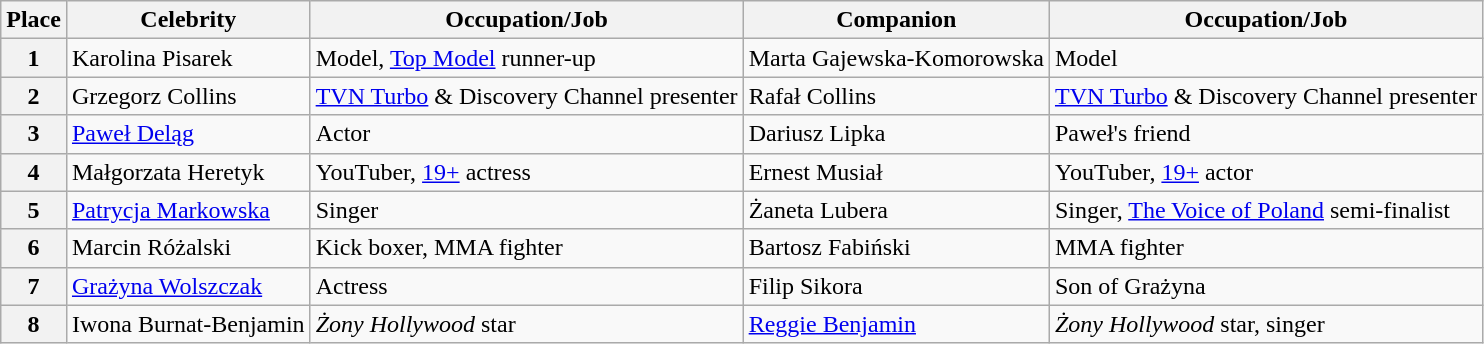<table class="wikitable">
<tr>
<th>Place</th>
<th>Celebrity</th>
<th>Occupation/Job</th>
<th>Companion</th>
<th>Occupation/Job</th>
</tr>
<tr>
<th>1</th>
<td>Karolina Pisarek</td>
<td>Model, <a href='#'>Top Model</a> runner-up</td>
<td>Marta Gajewska-Komorowska</td>
<td>Model</td>
</tr>
<tr>
<th>2</th>
<td>Grzegorz Collins</td>
<td><a href='#'>TVN Turbo</a> & Discovery Channel presenter</td>
<td>Rafał Collins</td>
<td><a href='#'>TVN Turbo</a> & Discovery Channel presenter</td>
</tr>
<tr>
<th>3</th>
<td><a href='#'>Paweł Deląg</a></td>
<td>Actor</td>
<td>Dariusz Lipka</td>
<td>Paweł's friend</td>
</tr>
<tr>
<th>4</th>
<td>Małgorzata Heretyk</td>
<td>YouTuber, <a href='#'>19+</a> actress</td>
<td>Ernest Musiał</td>
<td>YouTuber, <a href='#'>19+</a> actor</td>
</tr>
<tr>
<th>5</th>
<td><a href='#'>Patrycja Markowska</a></td>
<td>Singer</td>
<td>Żaneta Lubera</td>
<td>Singer, <a href='#'>The Voice of Poland</a> semi-finalist</td>
</tr>
<tr>
<th>6</th>
<td>Marcin Różalski</td>
<td>Kick boxer, MMA fighter</td>
<td>Bartosz Fabiński</td>
<td>MMA fighter</td>
</tr>
<tr>
<th>7</th>
<td><a href='#'>Grażyna Wolszczak</a></td>
<td>Actress</td>
<td>Filip Sikora</td>
<td>Son of Grażyna</td>
</tr>
<tr>
<th>8</th>
<td>Iwona Burnat-Benjamin</td>
<td><em>Żony Hollywood</em> star</td>
<td><a href='#'>Reggie Benjamin</a></td>
<td><em>Żony Hollywood</em> star, singer</td>
</tr>
</table>
